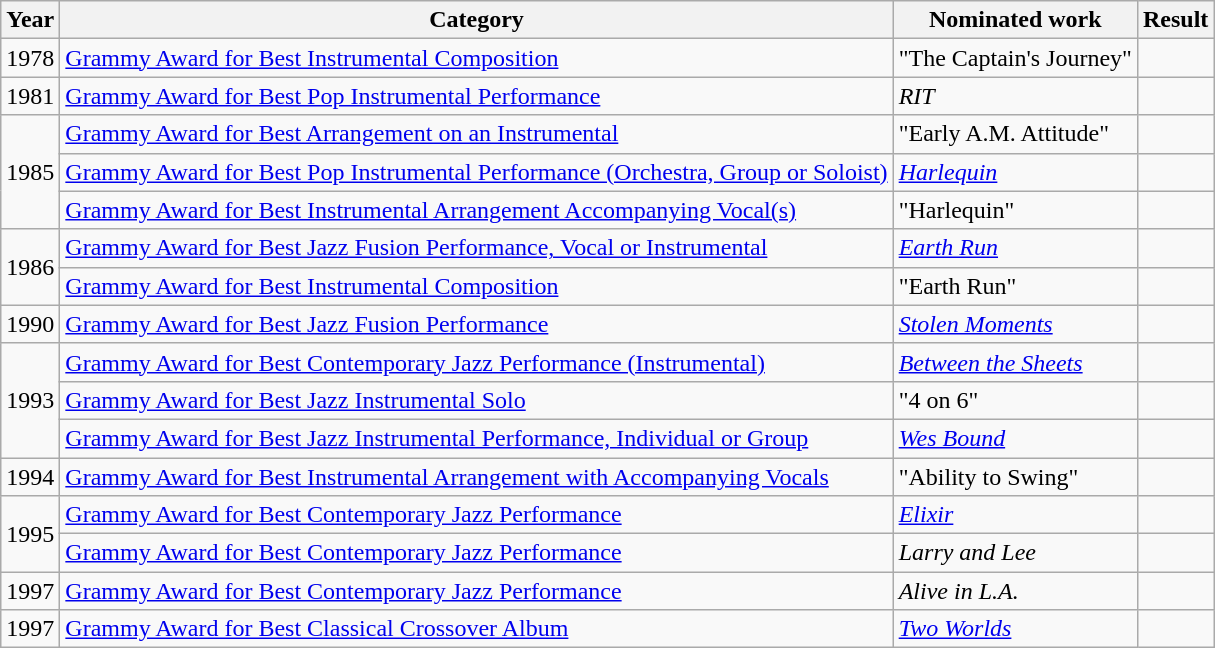<table class="wikitable sortable">
<tr>
<th>Year</th>
<th>Category</th>
<th>Nominated work</th>
<th>Result</th>
</tr>
<tr>
<td>1978</td>
<td><a href='#'>Grammy Award for Best Instrumental Composition</a></td>
<td>"The Captain's Journey"</td>
<td></td>
</tr>
<tr>
<td>1981</td>
<td><a href='#'>Grammy Award for Best Pop Instrumental Performance</a></td>
<td><em>RIT</em></td>
<td></td>
</tr>
<tr>
<td rowspan="3">1985</td>
<td><a href='#'>Grammy Award for Best Arrangement on an Instrumental</a></td>
<td>"Early A.M. Attitude"</td>
<td></td>
</tr>
<tr>
<td><a href='#'>Grammy Award for Best Pop Instrumental Performance (Orchestra, Group or Soloist)</a></td>
<td><em><a href='#'>Harlequin</a></em></td>
<td></td>
</tr>
<tr>
<td><a href='#'>Grammy Award for Best Instrumental Arrangement Accompanying Vocal(s)</a></td>
<td>"Harlequin"</td>
<td></td>
</tr>
<tr>
<td rowspan="2">1986</td>
<td><a href='#'>Grammy Award for Best Jazz Fusion Performance, Vocal or Instrumental</a></td>
<td><em><a href='#'>Earth Run</a></em></td>
<td></td>
</tr>
<tr>
<td><a href='#'>Grammy Award for Best Instrumental Composition</a></td>
<td>"Earth Run"</td>
<td></td>
</tr>
<tr>
<td>1990</td>
<td><a href='#'>Grammy Award for Best Jazz Fusion Performance</a></td>
<td><em><a href='#'>Stolen Moments</a></em></td>
<td></td>
</tr>
<tr>
<td rowspan="3">1993</td>
<td><a href='#'>Grammy Award for Best Contemporary Jazz Performance (Instrumental)</a></td>
<td><em><a href='#'>Between the Sheets</a></em></td>
<td></td>
</tr>
<tr>
<td><a href='#'>Grammy Award for Best Jazz Instrumental Solo</a></td>
<td>"4 on 6"</td>
<td></td>
</tr>
<tr>
<td><a href='#'>Grammy Award for Best Jazz Instrumental Performance,  Individual or Group</a></td>
<td><em><a href='#'>Wes Bound</a></em></td>
<td></td>
</tr>
<tr>
<td>1994</td>
<td><a href='#'>Grammy Award for Best Instrumental Arrangement with Accompanying Vocals</a></td>
<td>"Ability to Swing"</td>
<td></td>
</tr>
<tr>
<td rowspan="2">1995</td>
<td><a href='#'>Grammy Award for Best Contemporary Jazz Performance</a></td>
<td><em><a href='#'>Elixir</a></em></td>
<td></td>
</tr>
<tr>
<td><a href='#'>Grammy Award for Best Contemporary Jazz Performance</a></td>
<td><em>Larry and Lee</em></td>
<td></td>
</tr>
<tr>
<td>1997</td>
<td><a href='#'>Grammy Award for Best Contemporary Jazz Performance</a></td>
<td><em>Alive in L.A.</em></td>
<td></td>
</tr>
<tr>
<td>1997</td>
<td><a href='#'>Grammy Award for Best Classical Crossover Album</a></td>
<td><em><a href='#'>Two Worlds</a></em></td>
<td></td>
</tr>
</table>
